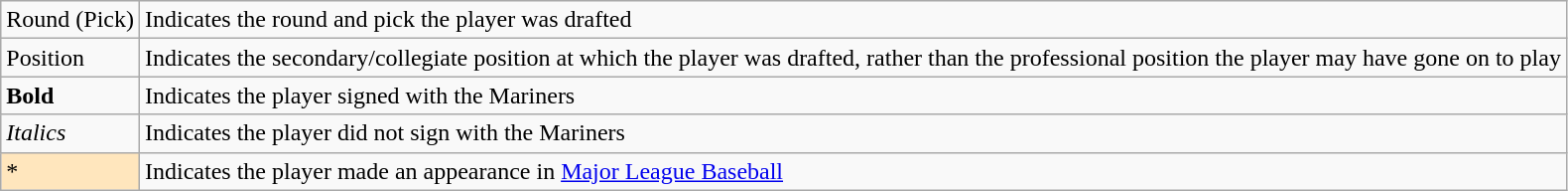<table class="wikitable" border="1">
<tr>
<td>Round (Pick)</td>
<td>Indicates the round and pick the player was drafted</td>
</tr>
<tr>
<td>Position</td>
<td>Indicates the secondary/collegiate position at which the player was drafted, rather than the professional position the player may have gone on to play</td>
</tr>
<tr>
<td><strong>Bold</strong></td>
<td>Indicates the player signed with the Mariners</td>
</tr>
<tr>
<td><em>Italics</em></td>
<td>Indicates the player did not sign with the Mariners</td>
</tr>
<tr>
<td style="background-color: #FFE6BD">*</td>
<td>Indicates the player made an appearance in <a href='#'>Major League Baseball</a></td>
</tr>
</table>
